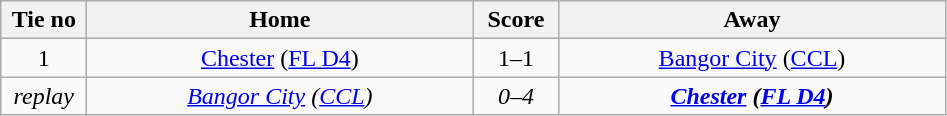<table class="wikitable" style="text-align:center">
<tr>
<th width=50>Tie no</th>
<th width=250>Home</th>
<th width=50>Score</th>
<th width=250>Away</th>
</tr>
<tr>
<td>1</td>
<td><a href='#'>Chester</a> (<a href='#'>FL D4</a>)</td>
<td>1–1</td>
<td><a href='#'>Bangor City</a> (<a href='#'>CCL</a>)</td>
</tr>
<tr>
<td><em>replay</em></td>
<td><em><a href='#'>Bangor City</a> (<a href='#'>CCL</a>)</em></td>
<td><em>0–4</em></td>
<td><strong><em><a href='#'>Chester</a><strong> (<a href='#'>FL D4</a>)<em></td>
</tr>
</table>
